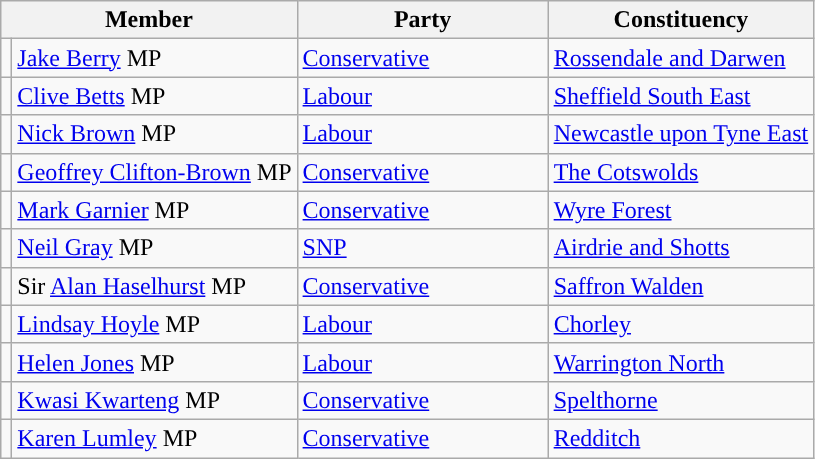<table class="wikitable">
<tr>
<th width="160px" colspan="2" valign="top">Member</th>
<th width="160px" valign="top">Party</th>
<th valign="top">Constituency</th>
</tr>
<tr>
<td style="color:inherit;background:"></td>
<td><a href='#'>Jake Berry</a> MP</td>
<td><a href='#'>Conservative</a></td>
<td><a href='#'>Rossendale and Darwen</a></td>
</tr>
<tr>
<td style="color:inherit;background:"></td>
<td><a href='#'>Clive Betts</a> MP</td>
<td><a href='#'>Labour</a></td>
<td><a href='#'>Sheffield South East</a></td>
</tr>
<tr>
<td style="color:inherit;background:"></td>
<td><a href='#'>Nick Brown</a> MP</td>
<td><a href='#'>Labour</a></td>
<td><a href='#'>Newcastle upon Tyne East</a></td>
</tr>
<tr>
<td style="color:inherit;background:"></td>
<td><a href='#'>Geoffrey Clifton-Brown</a> MP</td>
<td><a href='#'>Conservative</a></td>
<td><a href='#'>The Cotswolds</a></td>
</tr>
<tr>
<td style="color:inherit;background:"></td>
<td><a href='#'>Mark Garnier</a> MP</td>
<td><a href='#'>Conservative</a></td>
<td><a href='#'>Wyre Forest</a></td>
</tr>
<tr>
<td style="color:inherit;background:"></td>
<td><a href='#'>Neil Gray</a> MP</td>
<td><a href='#'>SNP</a></td>
<td><a href='#'>Airdrie and Shotts</a></td>
</tr>
<tr>
<td style="color:inherit;background:"></td>
<td>Sir <a href='#'>Alan Haselhurst</a> MP</td>
<td><a href='#'>Conservative</a></td>
<td><a href='#'>Saffron Walden</a></td>
</tr>
<tr>
<td style="color:inherit;background:"></td>
<td><a href='#'>Lindsay Hoyle</a> MP</td>
<td><a href='#'>Labour</a></td>
<td><a href='#'>Chorley</a></td>
</tr>
<tr>
<td style="color:inherit;background:"></td>
<td><a href='#'>Helen Jones</a> MP</td>
<td><a href='#'>Labour</a></td>
<td><a href='#'>Warrington North</a></td>
</tr>
<tr>
<td style="color:inherit;background:"></td>
<td><a href='#'>Kwasi Kwarteng</a> MP</td>
<td><a href='#'>Conservative</a></td>
<td><a href='#'>Spelthorne</a></td>
</tr>
<tr>
<td style="color:inherit;background:"></td>
<td><a href='#'>Karen Lumley</a> MP</td>
<td><a href='#'>Conservative</a></td>
<td><a href='#'>Redditch</a></td>
</tr>
</table>
